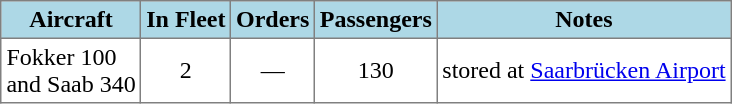<table class="toccolours" border="1" cellpadding="3" style="border-collapse:collapse;margin:1em auto">
<tr bgcolor=lightblue>
<th>Aircraft</th>
<th>In Fleet</th>
<th>Orders</th>
<th>Passengers</th>
<th>Notes</th>
</tr>
<tr>
<td>Fokker 100<br>and
Saab 340</td>
<td align="center">2</td>
<td align="center">—</td>
<td align="center">130</td>
<td>stored at <a href='#'>Saarbrücken Airport</a></td>
</tr>
</table>
